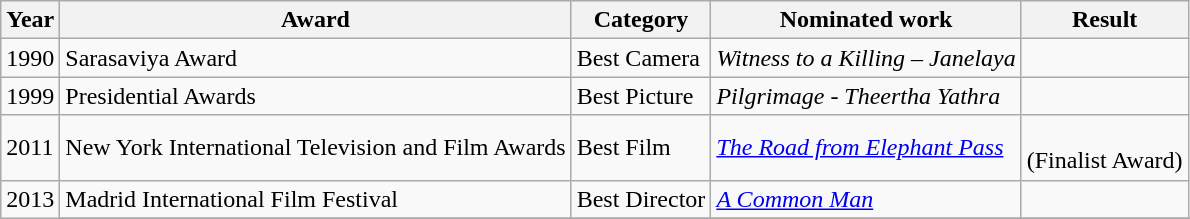<table class="wikitable sortable">
<tr>
<th>Year</th>
<th>Award</th>
<th>Category</th>
<th>Nominated work</th>
<th>Result</th>
</tr>
<tr>
<td>1990</td>
<td>Sarasaviya Award</td>
<td>Best Camera</td>
<td><em>Witness to a Killing – Janelaya</em></td>
<td></td>
</tr>
<tr>
<td>1999</td>
<td>Presidential Awards</td>
<td>Best Picture</td>
<td><em>Pilgrimage - Theertha Yathra</em></td>
<td></td>
</tr>
<tr>
<td>2011</td>
<td>New York International Television and Film Awards</td>
<td>Best Film</td>
<td><em><a href='#'>The Road from Elephant Pass</a></em></td>
<td><br>(Finalist Award)</td>
</tr>
<tr>
<td rowspan="2">2013</td>
<td>Madrid International Film Festival</td>
<td>Best Director</td>
<td><em><a href='#'>A Common Man</a></em></td>
<td></td>
</tr>
<tr>
</tr>
</table>
